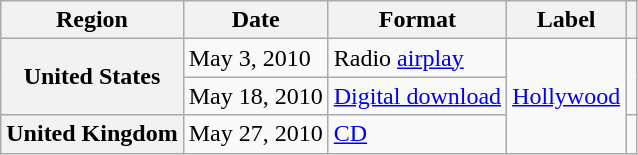<table class="wikitable plainrowheaders">
<tr>
<th scope="col">Region</th>
<th scope="col">Date</th>
<th scope="col">Format</th>
<th scope="col">Label</th>
<th scope="col"></th>
</tr>
<tr>
<th rowspan="2" scope="row">United States</th>
<td>May 3, 2010</td>
<td>Radio <a href='#'>airplay</a></td>
<td rowspan="3"><a href='#'>Hollywood</a></td>
<td align="center" rowspan="2"></td>
</tr>
<tr>
<td>May 18, 2010</td>
<td><a href='#'>Digital download</a></td>
</tr>
<tr>
<th scope="row">United Kingdom</th>
<td>May 27, 2010</td>
<td><a href='#'>CD</a></td>
<td align="center"></td>
</tr>
</table>
